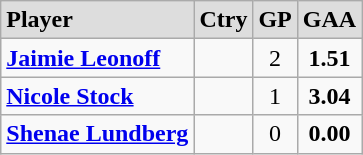<table class="wikitable">
<tr align="center" style="font-weight:bold; background-color:#dddddd;" |>
<td align="left">Player</td>
<td>Ctry</td>
<td>GP</td>
<td>GAA</td>
</tr>
<tr align="center">
<td align="left"><strong><a href='#'>Jaimie Leonoff</a></strong></td>
<td></td>
<td>2</td>
<td><strong>1.51</strong></td>
</tr>
<tr align="center">
<td align="left"><strong><a href='#'>Nicole Stock</a></strong></td>
<td></td>
<td>1</td>
<td><strong>3.04</strong></td>
</tr>
<tr align="center">
<td align="left"><strong><a href='#'>Shenae Lundberg</a></strong></td>
<td></td>
<td>0</td>
<td><strong>0.00</strong></td>
</tr>
</table>
